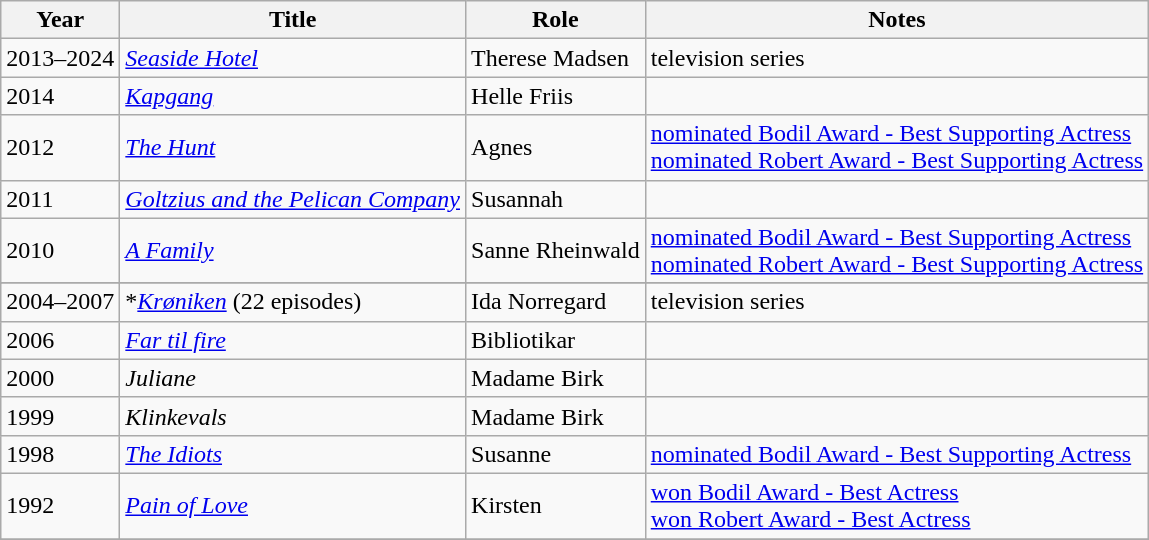<table class="wikitable sortable">
<tr>
<th>Year</th>
<th>Title</th>
<th>Role</th>
<th class="unsortable">Notes</th>
</tr>
<tr>
<td>2013–2024</td>
<td><em><a href='#'>Seaside Hotel</a></em></td>
<td>Therese Madsen</td>
<td>television series</td>
</tr>
<tr>
<td>2014</td>
<td><em><a href='#'>Kapgang</a></em></td>
<td>Helle Friis</td>
<td></td>
</tr>
<tr>
<td>2012</td>
<td><em><a href='#'>The Hunt</a></em></td>
<td>Agnes</td>
<td><a href='#'>nominated Bodil Award - Best Supporting Actress</a><br><a href='#'>nominated Robert Award - Best Supporting Actress</a></td>
</tr>
<tr>
<td>2011</td>
<td><em><a href='#'>Goltzius and the Pelican Company</a></em></td>
<td>Susannah</td>
<td></td>
</tr>
<tr>
<td>2010</td>
<td><em><a href='#'>A Family</a></em></td>
<td>Sanne Rheinwald</td>
<td><a href='#'>nominated Bodil Award - Best Supporting Actress</a><br><a href='#'>nominated Robert Award - Best Supporting Actress</a></td>
</tr>
<tr>
</tr>
<tr>
<td>2004–2007</td>
<td>*<em><a href='#'>Krøniken</a></em> (22 episodes)</td>
<td>Ida Norregard</td>
<td>television series</td>
</tr>
<tr>
<td>2006</td>
<td><em><a href='#'>Far til fire</a></em></td>
<td>Bibliotikar</td>
<td></td>
</tr>
<tr>
<td>2000</td>
<td><em>Juliane</em></td>
<td>Madame Birk</td>
<td></td>
</tr>
<tr>
<td>1999</td>
<td><em>Klinkevals</em></td>
<td>Madame Birk</td>
<td></td>
</tr>
<tr>
<td>1998</td>
<td><em><a href='#'>The Idiots</a></em></td>
<td>Susanne</td>
<td><a href='#'>nominated Bodil Award - Best Supporting Actress</a></td>
</tr>
<tr>
<td>1992</td>
<td><em><a href='#'>Pain of Love</a></em></td>
<td>Kirsten</td>
<td><a href='#'>won Bodil Award - Best Actress</a><br><a href='#'>won Robert Award - Best Actress</a></td>
</tr>
<tr>
</tr>
</table>
